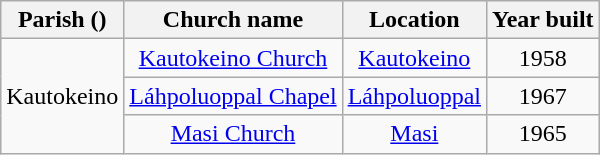<table class="wikitable" style="text-align:center">
<tr>
<th>Parish ()</th>
<th>Church name</th>
<th>Location</th>
<th>Year built</th>
</tr>
<tr>
<td rowspan="3">Kautokeino</td>
<td><a href='#'>Kautokeino Church</a></td>
<td><a href='#'>Kautokeino</a></td>
<td>1958</td>
</tr>
<tr>
<td><a href='#'>Láhpoluoppal Chapel</a></td>
<td><a href='#'>Láhpoluoppal</a></td>
<td>1967</td>
</tr>
<tr>
<td><a href='#'>Masi Church</a></td>
<td><a href='#'>Masi</a></td>
<td>1965</td>
</tr>
</table>
